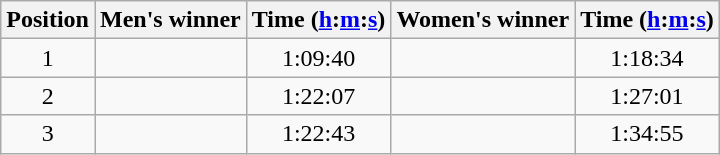<table class="wikitable sortable" style="text-align:center">
<tr>
<th>Position</th>
<th class=unsortable>Men's winner</th>
<th>Time (<a href='#'>h</a>:<a href='#'>m</a>:<a href='#'>s</a>)</th>
<th class=unsortable>Women's winner</th>
<th>Time (<a href='#'>h</a>:<a href='#'>m</a>:<a href='#'>s</a>)</th>
</tr>
<tr>
<td>1</td>
<td align=left></td>
<td>1:09:40</td>
<td align=left></td>
<td>1:18:34</td>
</tr>
<tr>
<td>2</td>
<td align=left></td>
<td>1:22:07</td>
<td align=left></td>
<td>1:27:01</td>
</tr>
<tr>
<td>3</td>
<td align=left></td>
<td>1:22:43</td>
<td align=left></td>
<td>1:34:55</td>
</tr>
</table>
